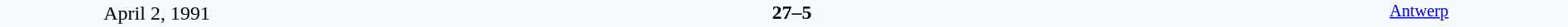<table style="width: 100%; background:#F5FAFF;" cellspacing="0">
<tr>
<td align=center rowspan=3 width=20%>April 2, 1991<br></td>
</tr>
<tr>
<td width=24% align=right></td>
<td align=center width=13%><strong>27–5</strong></td>
<td width=24%></td>
<td style=font-size:85% rowspan=3 valign=top align=center><a href='#'>Antwerp</a></td>
</tr>
<tr style=font-size:85%>
<td align=right></td>
<td align=center></td>
<td></td>
</tr>
</table>
